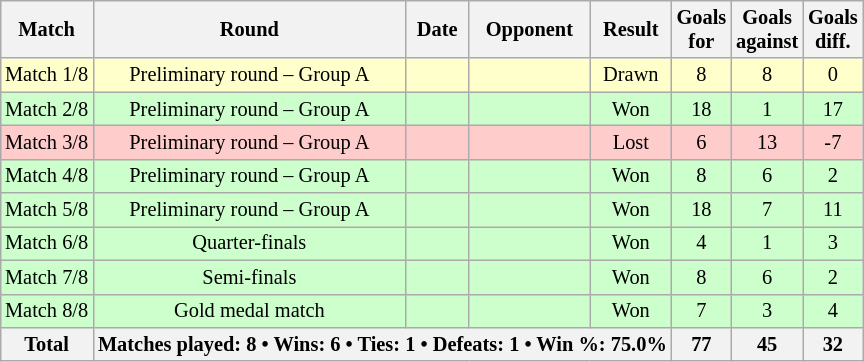<table class="wikitable sortable" style="text-align: center; font-size: 85%; margin-left: 1em;">
<tr>
<th>Match</th>
<th>Round</th>
<th>Date</th>
<th>Opponent</th>
<th>Result</th>
<th>Goals<br>for</th>
<th>Goals<br>against</th>
<th>Goals<br>diff.</th>
</tr>
<tr style="background-color: #ffffcc;">
<td>Match 1/8</td>
<td>Preliminary round – Group A</td>
<td style="text-align: right;"></td>
<td style="text-align: left;"></td>
<td>Drawn</td>
<td>8</td>
<td>8</td>
<td>0</td>
</tr>
<tr style="background-color: #ccffcc;">
<td>Match 2/8</td>
<td>Preliminary round – Group A</td>
<td style="text-align: right;"></td>
<td style="text-align: left;"></td>
<td>Won</td>
<td>18</td>
<td>1</td>
<td>17</td>
</tr>
<tr style="background-color: #ffcccc;">
<td>Match 3/8</td>
<td>Preliminary round – Group A</td>
<td style="text-align: right;"></td>
<td style="text-align: left;"></td>
<td>Lost</td>
<td>6</td>
<td>13</td>
<td>-7</td>
</tr>
<tr style="background-color: #ccffcc;">
<td>Match 4/8</td>
<td>Preliminary round – Group A</td>
<td style="text-align: right;"></td>
<td style="text-align: left;"></td>
<td>Won</td>
<td>8</td>
<td>6</td>
<td>2</td>
</tr>
<tr style="background-color: #ccffcc;">
<td>Match 5/8</td>
<td>Preliminary round – Group A</td>
<td style="text-align: right;"></td>
<td style="text-align: left;"></td>
<td>Won</td>
<td>18</td>
<td>7</td>
<td>11</td>
</tr>
<tr style="background-color: #ccffcc;">
<td>Match 6/8</td>
<td>Quarter-finals</td>
<td style="text-align: right;"></td>
<td style="text-align: left;"></td>
<td>Won</td>
<td>4</td>
<td>1</td>
<td>3</td>
</tr>
<tr style="background-color: #ccffcc;">
<td>Match 7/8</td>
<td>Semi-finals</td>
<td style="text-align: right;"></td>
<td style="text-align: left;"></td>
<td>Won</td>
<td>8</td>
<td>6</td>
<td>2</td>
</tr>
<tr style="background-color: #ccffcc;">
<td>Match 8/8</td>
<td>Gold medal match</td>
<td style="text-align: right;"></td>
<td style="text-align: left;"></td>
<td>Won</td>
<td>7</td>
<td>3</td>
<td>4</td>
</tr>
<tr>
<th>Total</th>
<th colspan="4">Matches played: 8 • Wins: 6 • Ties: 1 • Defeats: 1 • Win %: 75.0%</th>
<th>77</th>
<th>45</th>
<th>32</th>
</tr>
</table>
